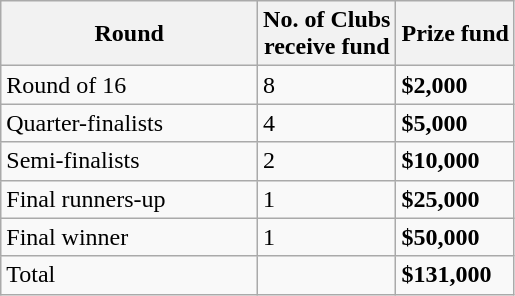<table class="wikitable">
<tr>
<th>Round</th>
<th>No. of Clubs<br>receive fund</th>
<th>Prize fund</th>
</tr>
<tr>
<td width=50%>Round of 16</td>
<td>8</td>
<td><strong>$2,000</strong></td>
</tr>
<tr>
<td>Quarter-finalists</td>
<td>4</td>
<td><strong>$5,000</strong></td>
</tr>
<tr>
<td>Semi-finalists</td>
<td>2</td>
<td><strong>$10,000</strong></td>
</tr>
<tr>
<td>Final runners-up</td>
<td>1</td>
<td><strong>$25,000</strong></td>
</tr>
<tr>
<td>Final winner</td>
<td>1</td>
<td><strong>$50,000</strong></td>
</tr>
<tr>
<td>Total</td>
<td></td>
<td><strong>$131,000</strong></td>
</tr>
</table>
